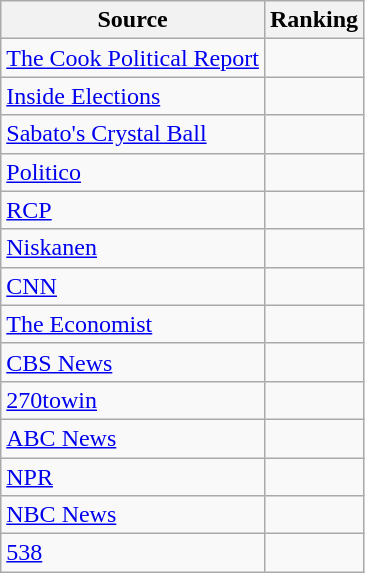<table class="wikitable sortable" style="text-align:center">
<tr>
<th>Source</th>
<th>Ranking</th>
</tr>
<tr>
<td align="left"><a href='#'>The Cook Political Report</a></td>
<td></td>
</tr>
<tr>
<td align="left"><a href='#'>Inside Elections</a></td>
<td></td>
</tr>
<tr>
<td align="left"><a href='#'>Sabato's Crystal Ball</a></td>
<td></td>
</tr>
<tr>
<td align="left"><a href='#'>Politico</a></td>
<td></td>
</tr>
<tr>
<td align="left"><a href='#'>RCP</a></td>
<td></td>
</tr>
<tr>
<td align="left"><a href='#'>Niskanen</a></td>
<td></td>
</tr>
<tr>
<td align="left"><a href='#'>CNN</a></td>
<td></td>
</tr>
<tr>
<td align="left"><a href='#'>The Economist</a></td>
<td></td>
</tr>
<tr>
<td align="left"><a href='#'>CBS News</a></td>
<td></td>
</tr>
<tr>
<td align="left"><a href='#'>270towin</a></td>
<td></td>
</tr>
<tr>
<td align="left"><a href='#'>ABC News</a></td>
<td></td>
</tr>
<tr>
<td align="left"><a href='#'>NPR</a></td>
<td></td>
</tr>
<tr>
<td align="left"><a href='#'>NBC News</a></td>
<td></td>
</tr>
<tr>
<td align="left"><a href='#'>538</a></td>
<td></td>
</tr>
</table>
